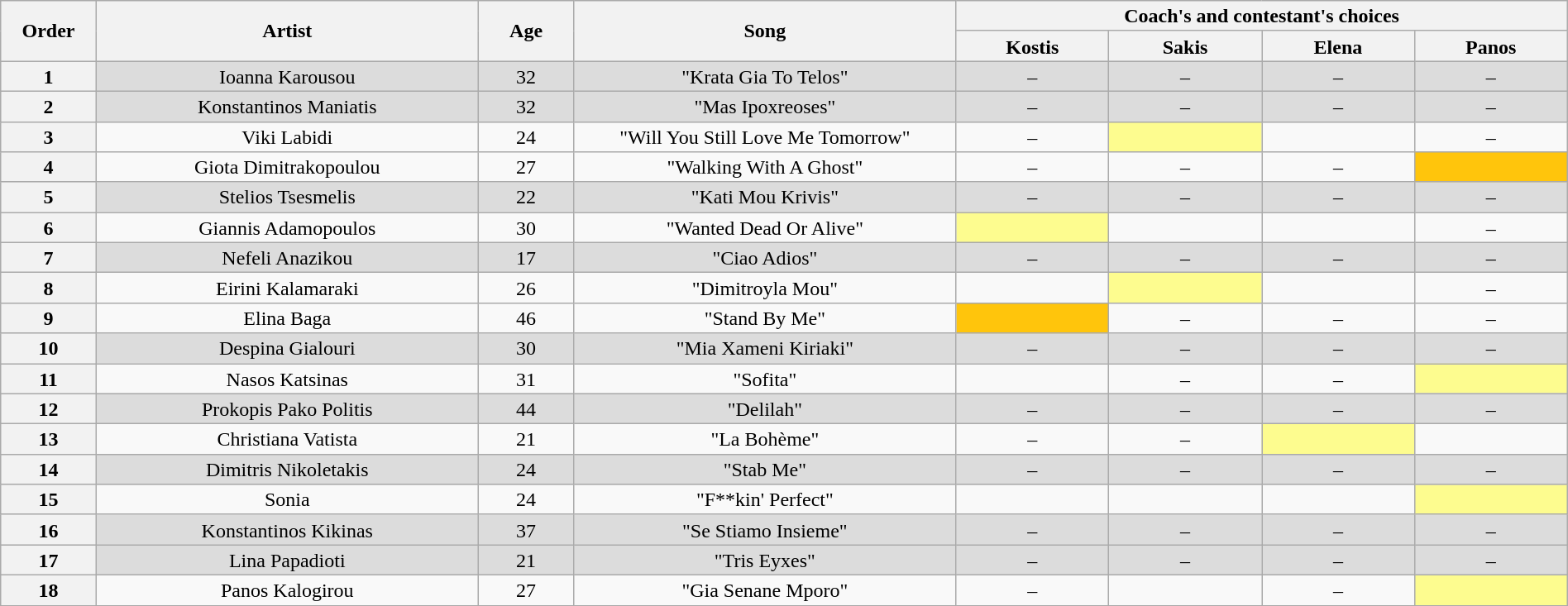<table class="wikitable" style="text-align:center; line-height:17px; width:100%;">
<tr>
<th scope="col" rowspan="2" width="05%">Order</th>
<th scope="col" rowspan="2" width="20%">Artist</th>
<th scope="col" rowspan="2" width="05%">Age</th>
<th scope="col" rowspan="2" width="20%">Song</th>
<th scope="col" colspan="4" width="32%">Coach's and contestant's choices</th>
</tr>
<tr>
<th width="08%">Kostis</th>
<th width="08%">Sakis</th>
<th width="08%">Elena</th>
<th width="08%">Panos</th>
</tr>
<tr style="background: #DCDCDC;" |>
<th>1</th>
<td>Ioanna Karousou</td>
<td>32</td>
<td>"Krata Gia To Telos"</td>
<td>–</td>
<td>–</td>
<td>–</td>
<td>–</td>
</tr>
<tr style="background: #DCDCDC;" |>
<th>2</th>
<td>Konstantinos Maniatis</td>
<td>32</td>
<td>"Mas Ipoxreoses"</td>
<td>–</td>
<td>–</td>
<td>–</td>
<td>–</td>
</tr>
<tr>
<th>3</th>
<td>Viki Labidi</td>
<td>24</td>
<td>"Will You Still Love Me Tomorrow"</td>
<td>–</td>
<td style="background: #fdfc8f;"></td>
<td></td>
<td>–</td>
</tr>
<tr>
<th>4</th>
<td>Giota Dimitrakopoulou</td>
<td>27</td>
<td>"Walking With A Ghost"</td>
<td>–</td>
<td>–</td>
<td>–</td>
<td style="background: #FFC50C;"></td>
</tr>
<tr style="background: #DCDCDC;" |>
<th>5</th>
<td>Stelios Tsesmelis</td>
<td>22</td>
<td>"Kati Mou Krivis"</td>
<td>–</td>
<td>–</td>
<td>–</td>
<td>–</td>
</tr>
<tr>
<th>6</th>
<td>Giannis Adamopoulos</td>
<td>30</td>
<td>"Wanted Dead Or Alive"</td>
<td style="background: #fdfc8f;"></td>
<td></td>
<td></td>
<td>–</td>
</tr>
<tr style="background: #DCDCDC;" |>
<th>7</th>
<td>Nefeli Anazikou</td>
<td>17</td>
<td>"Ciao Adios"</td>
<td>–</td>
<td>–</td>
<td>–</td>
<td>–</td>
</tr>
<tr>
<th>8</th>
<td>Eirini Kalamaraki</td>
<td>26</td>
<td>"Dimitroyla Mou"</td>
<td></td>
<td style="background: #fdfc8f;"></td>
<td></td>
<td>–</td>
</tr>
<tr>
<th>9</th>
<td>Elina Baga</td>
<td>46</td>
<td>"Stand By Me"</td>
<td style="background: #FFC50C;"></td>
<td>–</td>
<td>–</td>
<td>–</td>
</tr>
<tr style="background: #DCDCDC;" |>
<th>10</th>
<td>Despina Gialouri</td>
<td>30</td>
<td>"Mia Xameni Kiriaki"</td>
<td>–</td>
<td>–</td>
<td>–</td>
<td>–</td>
</tr>
<tr>
<th>11</th>
<td>Nasos Katsinas</td>
<td>31</td>
<td>"Sofita"</td>
<td></td>
<td>–</td>
<td>–</td>
<td style="background: #fdfc8f;"></td>
</tr>
<tr style="background: #DCDCDC;" |>
<th>12</th>
<td>Prokopis Pako Politis</td>
<td>44</td>
<td>"Delilah"</td>
<td>–</td>
<td>–</td>
<td>–</td>
<td>–</td>
</tr>
<tr>
<th>13</th>
<td>Christiana Vatista</td>
<td>21</td>
<td>"La Bohème"</td>
<td>–</td>
<td>–</td>
<td style="background: #fdfc8f;"></td>
<td></td>
</tr>
<tr style="background: #DCDCDC;" |>
<th>14</th>
<td>Dimitris Nikoletakis</td>
<td>24</td>
<td>"Stab Me"</td>
<td>–</td>
<td>–</td>
<td>–</td>
<td>–</td>
</tr>
<tr>
<th>15</th>
<td>Sonia</td>
<td>24</td>
<td>"F**kin' Perfect"</td>
<td></td>
<td></td>
<td></td>
<td style="background: #fdfc8f;"></td>
</tr>
<tr style="background: #DCDCDC;" |>
<th>16</th>
<td>Konstantinos Kikinas</td>
<td>37</td>
<td>"Se Stiamo Insieme"</td>
<td>–</td>
<td>–</td>
<td>–</td>
<td>–</td>
</tr>
<tr style="background: #DCDCDC;" |>
<th>17</th>
<td>Lina Papadioti</td>
<td>21</td>
<td>"Tris Eyxes"</td>
<td>–</td>
<td>–</td>
<td>–</td>
<td>–</td>
</tr>
<tr>
<th>18</th>
<td>Panos Kalogirou</td>
<td>27</td>
<td>"Gia Senane Mporo"</td>
<td>–</td>
<td></td>
<td>–</td>
<td style="background: #fdfc8f;"></td>
</tr>
<tr>
</tr>
</table>
